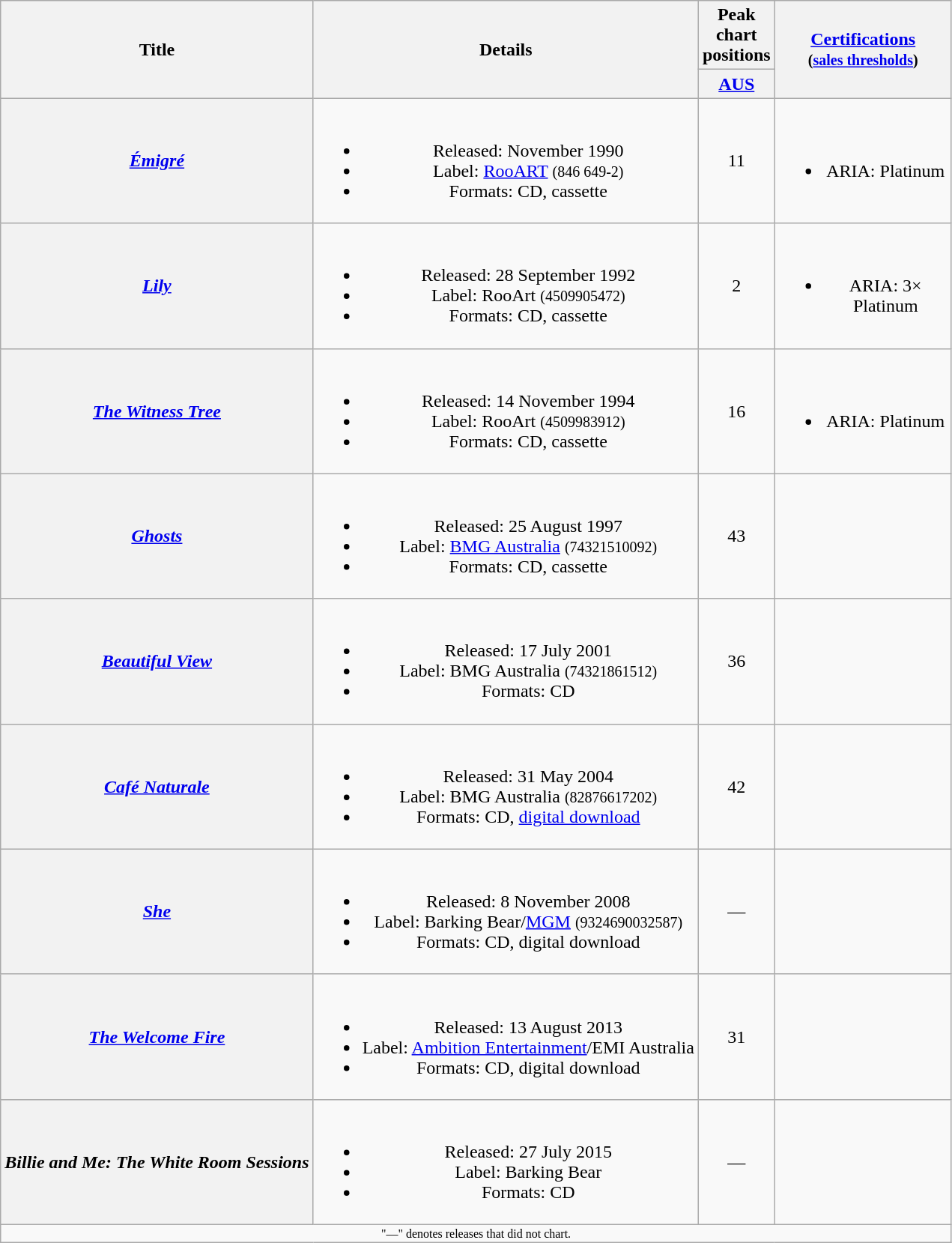<table class="wikitable plainrowheaders" style="text-align:center;" border="1">
<tr>
<th rowspan="2">Title</th>
<th rowspan="2">Details</th>
<th colspan="1">Peak chart positions</th>
<th rowspan="2" width="150"><a href='#'>Certifications</a><br><small>(<a href='#'>sales thresholds</a>)</small></th>
</tr>
<tr>
<th style="width:3em"><a href='#'>AUS</a><br></th>
</tr>
<tr>
<th scope="row"><em><a href='#'>Émigré</a></em></th>
<td><br><ul><li>Released: November 1990</li><li>Label: <a href='#'>RooART</a> <small>(846 649-2)</small></li><li>Formats: CD, cassette</li></ul></td>
<td align="center">11</td>
<td><br><ul><li>ARIA: Platinum</li></ul></td>
</tr>
<tr>
<th scope="row"><em><a href='#'>Lily</a></em></th>
<td><br><ul><li>Released: 28 September 1992</li><li>Label: RooArt <small>(4509905472)</small></li><li>Formats: CD, cassette</li></ul></td>
<td align="center">2</td>
<td><br><ul><li>ARIA: 3× Platinum</li></ul></td>
</tr>
<tr>
<th scope="row"><em><a href='#'>The Witness Tree</a></em></th>
<td><br><ul><li>Released: 14 November 1994</li><li>Label: RooArt <small>(4509983912)</small></li><li>Formats: CD, cassette</li></ul></td>
<td align="center">16</td>
<td><br><ul><li>ARIA: Platinum</li></ul></td>
</tr>
<tr>
<th scope="row"><em><a href='#'>Ghosts</a></em></th>
<td><br><ul><li>Released: 25 August 1997</li><li>Label: <a href='#'>BMG Australia</a> <small>(74321510092)</small></li><li>Formats: CD, cassette</li></ul></td>
<td align="center">43</td>
<td></td>
</tr>
<tr>
<th scope="row"><em><a href='#'>Beautiful View</a></em></th>
<td><br><ul><li>Released: 17 July 2001</li><li>Label: BMG Australia <small>(74321861512)</small></li><li>Formats: CD</li></ul></td>
<td align="center">36</td>
<td></td>
</tr>
<tr>
<th scope="row"><em><a href='#'>Café Naturale</a></em></th>
<td><br><ul><li>Released: 31 May 2004</li><li>Label: BMG Australia <small>(82876617202)</small></li><li>Formats: CD, <a href='#'>digital download</a></li></ul></td>
<td align="center">42</td>
<td></td>
</tr>
<tr>
<th scope="row"><em><a href='#'>She</a></em></th>
<td><br><ul><li>Released: 8 November 2008</li><li>Label: Barking Bear/<a href='#'>MGM</a> <small>(9324690032587)</small></li><li>Formats: CD, digital download</li></ul></td>
<td align="center">—</td>
<td></td>
</tr>
<tr>
<th scope="row"><em><a href='#'>The Welcome Fire</a></em></th>
<td><br><ul><li>Released: 13 August 2013</li><li>Label: <a href='#'>Ambition Entertainment</a>/EMI Australia</li><li>Formats: CD, digital download</li></ul></td>
<td align="center">31</td>
<td></td>
</tr>
<tr>
<th scope="row"><em>Billie and Me: The White Room Sessions</em></th>
<td><br><ul><li>Released: 27 July 2015</li><li>Label: Barking Bear</li><li>Formats: CD</li></ul></td>
<td align="center">—</td>
<td></td>
</tr>
<tr>
<td align="center" colspan="4" style="font-size: 8pt">"—" denotes releases that did not chart.</td>
</tr>
</table>
